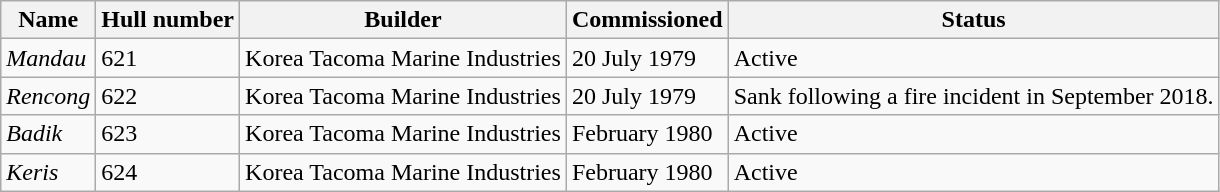<table border="1" class="sortable wikitable">
<tr>
<th>Name</th>
<th>Hull number</th>
<th>Builder</th>
<th>Commissioned</th>
<th>Status</th>
</tr>
<tr>
<td><em>Mandau</em></td>
<td>621</td>
<td>Korea Tacoma Marine Industries</td>
<td>20 July 1979</td>
<td>Active</td>
</tr>
<tr>
<td><em>Rencong</em></td>
<td>622</td>
<td>Korea Tacoma Marine Industries</td>
<td>20 July 1979</td>
<td>Sank following a fire incident in September 2018.</td>
</tr>
<tr>
<td><em>Badik</em></td>
<td>623</td>
<td>Korea Tacoma Marine Industries</td>
<td>February 1980</td>
<td>Active</td>
</tr>
<tr>
<td><em>Keris</em></td>
<td>624</td>
<td>Korea Tacoma Marine Industries</td>
<td>February 1980</td>
<td>Active</td>
</tr>
</table>
